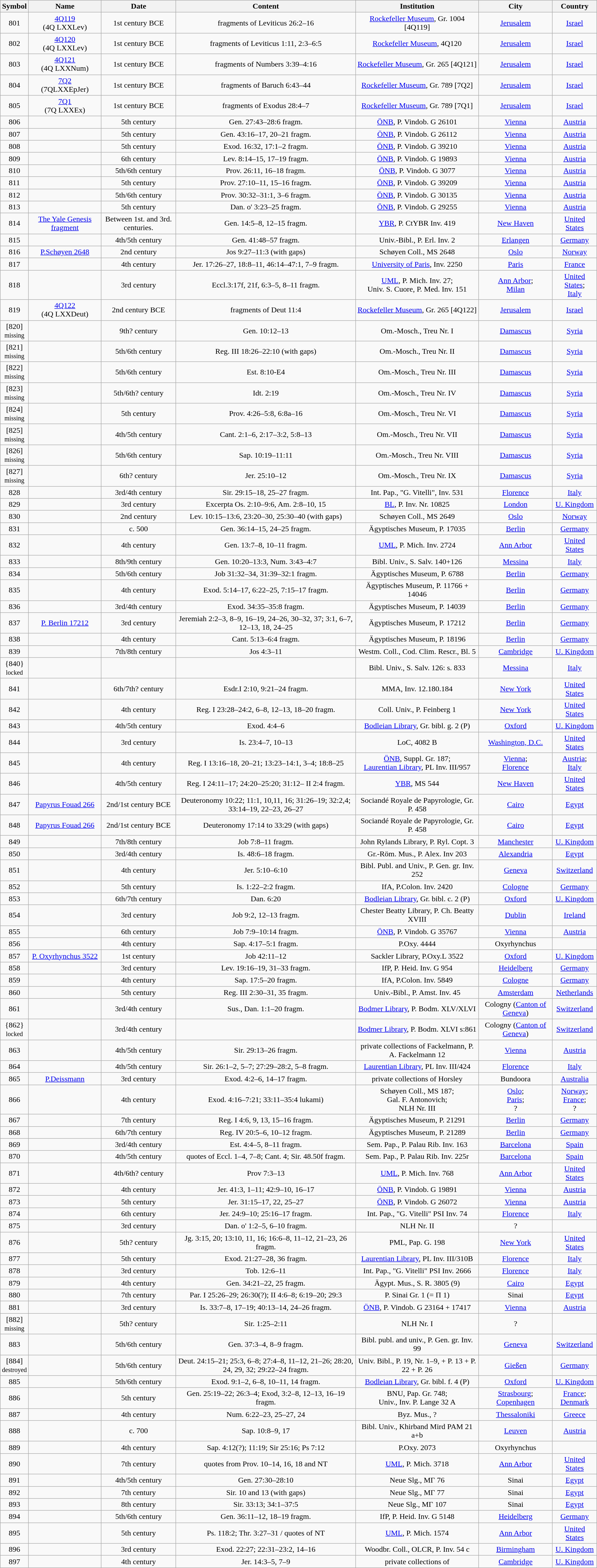<table class="wikitable mw-collapsible mw-collapsed sortable" style="text-align:center">
<tr>
<th>Symbol</th>
<th>Name</th>
<th>Date</th>
<th>Content</th>
<th>Institution</th>
<th>City</th>
<th>Country</th>
</tr>
<tr>
<td>801</td>
<td><a href='#'>4Q119</a><br>(4Q LXXLev)</td>
<td>1st century BCE</td>
<td>fragments of Leviticus 26:2–16</td>
<td><a href='#'>Rockefeller Museum</a>, Gr. 1004 [4Q119]</td>
<td><a href='#'>Jerusalem</a></td>
<td><a href='#'>Israel</a></td>
</tr>
<tr>
<td>802</td>
<td><a href='#'>4Q120</a><br>(4Q LXXLev)</td>
<td>1st century BCE</td>
<td>fragments of Leviticus 1:11, 2:3–6:5</td>
<td><a href='#'>Rockefeller Museum</a>, 4Q120</td>
<td><a href='#'>Jerusalem</a></td>
<td><a href='#'>Israel</a></td>
</tr>
<tr>
<td>803</td>
<td><a href='#'>4Q121</a><br>(4Q LXXNum)</td>
<td>1st century BCE</td>
<td>fragments of Numbers 3:39–4:16</td>
<td><a href='#'>Rockefeller Museum</a>, Gr. 265 [4Q121]</td>
<td><a href='#'>Jerusalem</a></td>
<td><a href='#'>Israel</a></td>
</tr>
<tr>
<td>804</td>
<td><a href='#'>7Q2</a><br>(7QLXXEpJer)</td>
<td>1st century BCE</td>
<td>fragments of Baruch 6:43–44</td>
<td><a href='#'>Rockefeller Museum</a>, Gr. 789 [7Q2]</td>
<td><a href='#'>Jerusalem</a></td>
<td><a href='#'>Israel</a></td>
</tr>
<tr>
<td>805</td>
<td><a href='#'>7Q1</a><br>(7Q LXXEx)</td>
<td>1st century BCE</td>
<td>fragments of Exodus 28:4–7</td>
<td><a href='#'>Rockefeller Museum</a>, Gr. 789 [7Q1]</td>
<td><a href='#'>Jerusalem</a></td>
<td><a href='#'>Israel</a></td>
</tr>
<tr>
<td>806</td>
<td></td>
<td>5th century</td>
<td>Gen. 27:43–28:6 fragm.</td>
<td><a href='#'>ÖNB</a>, P. Vindob. G 26101</td>
<td><a href='#'>Vienna</a></td>
<td><a href='#'>Austria</a></td>
</tr>
<tr>
<td>807</td>
<td></td>
<td>5th century</td>
<td>Gen. 43:16–17, 20–21 fragm.</td>
<td><a href='#'>ÖNB</a>, P. Vindob. G 26112</td>
<td><a href='#'>Vienna</a></td>
<td><a href='#'>Austria</a></td>
</tr>
<tr>
<td>808</td>
<td></td>
<td>5th century</td>
<td>Exod. 16:32, 17:1–2 fragm.</td>
<td><a href='#'>ÖNB</a>, P. Vindob. G 39210</td>
<td><a href='#'>Vienna</a></td>
<td><a href='#'>Austria</a></td>
</tr>
<tr>
<td>809</td>
<td></td>
<td>6th century</td>
<td>Lev. 8:14–15, 17–19 fragm.</td>
<td><a href='#'>ÖNB</a>, P. Vindob. G 19893</td>
<td><a href='#'>Vienna</a></td>
<td><a href='#'>Austria</a></td>
</tr>
<tr>
<td>810</td>
<td></td>
<td>5th/6th century</td>
<td>Prov. 26:11, 16–18 fragm.</td>
<td><a href='#'>ÖNB</a>, P. Vindob. G 3077</td>
<td><a href='#'>Vienna</a></td>
<td><a href='#'>Austria</a></td>
</tr>
<tr>
<td>811</td>
<td></td>
<td>5th century</td>
<td>Prov. 27:10–11, 15–16 fragm.</td>
<td><a href='#'>ÖNB</a>, P. Vindob. G 39209</td>
<td><a href='#'>Vienna</a></td>
<td><a href='#'>Austria</a></td>
</tr>
<tr>
<td>812</td>
<td></td>
<td>5th/6th century</td>
<td>Prov. 30:32–31:1, 3–6 fragm.</td>
<td><a href='#'>ÖNB</a>, P. Vindob. G 30135</td>
<td><a href='#'>Vienna</a></td>
<td><a href='#'>Austria</a></td>
</tr>
<tr>
<td>813</td>
<td></td>
<td>5th century</td>
<td>Dan. o' 3:23–25 fragm.</td>
<td><a href='#'>ÖNB</a>, P. Vindob. G 29255</td>
<td><a href='#'>Vienna</a></td>
<td><a href='#'>Austria</a></td>
</tr>
<tr>
<td>814</td>
<td><a href='#'>The Yale Genesis fragment</a></td>
<td>Between 1st. and 3rd. centuries.</td>
<td>Gen. 14:5–8, 12–15 fragm.</td>
<td><a href='#'>YBR</a>, P. CtYBR Inv. 419</td>
<td><a href='#'>New Haven</a></td>
<td><a href='#'>United States</a></td>
</tr>
<tr>
<td>815</td>
<td></td>
<td>4th/5th century</td>
<td>Gen. 41:48–57 fragm.</td>
<td>Univ.-Bibl., P. Erl. Inv. 2</td>
<td><a href='#'>Erlangen</a></td>
<td><a href='#'>Germany</a></td>
</tr>
<tr>
<td>816</td>
<td><a href='#'>P.Schøyen 2648</a></td>
<td>2nd century</td>
<td>Jos 9:27–11:3 (with gaps)</td>
<td>Schøyen Coll., MS 2648</td>
<td><a href='#'>Oslo</a></td>
<td><a href='#'>Norway</a></td>
</tr>
<tr>
<td>817</td>
<td></td>
<td>4th century</td>
<td>Jer. 17:26–27, 18:8–11, 46:14–47:1, 7–9 fragm.</td>
<td><a href='#'>University of Paris</a>, Inv. 2250</td>
<td><a href='#'>Paris</a></td>
<td><a href='#'>France</a></td>
</tr>
<tr>
<td>818</td>
<td></td>
<td>3rd century</td>
<td>Eccl.3:17f, 21f, 6:3–5, 8–11 fragm.</td>
<td><a href='#'>UML</a>, P. Mich. Inv. 27;<br>Univ. S. Cuore, P. Med. Inv. 151</td>
<td><a href='#'>Ann Arbor</a>;<br><a href='#'>Milan</a></td>
<td><a href='#'>United States</a>;<br><a href='#'>Italy</a></td>
</tr>
<tr>
<td>819</td>
<td><a href='#'>4Q122</a><br>(4Q LXXDeut)</td>
<td>2nd century BCE</td>
<td>fragments of Deut 11:4</td>
<td><a href='#'>Rockefeller Museum</a>, Gr. 265 [4Q122]</td>
<td><a href='#'>Jerusalem</a></td>
<td><a href='#'>Israel</a></td>
</tr>
<tr>
<td>[820]<br><small>missing</small></td>
<td></td>
<td>9th? century</td>
<td>Gen. 10:12–13</td>
<td>Om.-Mosch., Treu Nr. I</td>
<td><a href='#'>Damascus</a></td>
<td><a href='#'>Syria</a></td>
</tr>
<tr>
<td>[821]<br><small>missing</small></td>
<td></td>
<td>5th/6th century</td>
<td>Reg. III 18:26–22:10 (with gaps)</td>
<td>Om.-Mosch., Treu Nr. II</td>
<td><a href='#'>Damascus</a></td>
<td><a href='#'>Syria</a></td>
</tr>
<tr>
<td>[822]<br><small>missing</small></td>
<td></td>
<td>5th/6th century</td>
<td>Est. 8:10-E4</td>
<td>Om.-Mosch., Treu Nr. III</td>
<td><a href='#'>Damascus</a></td>
<td><a href='#'>Syria</a></td>
</tr>
<tr>
<td>[823]<br><small>missing</small></td>
<td></td>
<td>5th/6th? century</td>
<td>Idt. 2:19</td>
<td>Om.-Mosch., Treu Nr. IV</td>
<td><a href='#'>Damascus</a></td>
<td><a href='#'>Syria</a></td>
</tr>
<tr>
<td>[824]<br><small>missing</small></td>
<td></td>
<td>5th century</td>
<td>Prov. 4:26–5:8, 6:8a–16</td>
<td>Om.-Mosch., Treu Nr. VI</td>
<td><a href='#'>Damascus</a></td>
<td><a href='#'>Syria</a></td>
</tr>
<tr>
<td>[825]<br><small>missing</small></td>
<td></td>
<td>4th/5th century</td>
<td>Cant. 2:1–6, 2:17–3:2, 5:8–13</td>
<td>Om.-Mosch., Treu Nr. VII</td>
<td><a href='#'>Damascus</a></td>
<td><a href='#'>Syria</a></td>
</tr>
<tr>
<td>[826]<br><small>missing</small></td>
<td></td>
<td>5th/6th century</td>
<td>Sap. 10:19–11:11</td>
<td>Om.-Mosch., Treu Nr. VIII</td>
<td><a href='#'>Damascus</a></td>
<td><a href='#'>Syria</a></td>
</tr>
<tr>
<td>[827]<br><small>missing</small></td>
<td></td>
<td>6th? century</td>
<td>Jer. 25:10–12</td>
<td>Om.-Mosch., Treu Nr. IX</td>
<td><a href='#'>Damascus</a></td>
<td><a href='#'>Syria</a></td>
</tr>
<tr>
<td>828</td>
<td></td>
<td>3rd/4th century</td>
<td>Sir. 29:15–18, 25–27 fragm.</td>
<td>Int. Pap., "G. Vitelli", Inv. 531</td>
<td><a href='#'>Florence</a></td>
<td><a href='#'>Italy</a></td>
</tr>
<tr>
<td>829</td>
<td></td>
<td>3rd century</td>
<td>Excerpta Os. 2:10–9:6, Am. 2:8–10, 15</td>
<td><a href='#'>BL</a>, P. Inv. Nr. 10825</td>
<td><a href='#'>London</a></td>
<td><a href='#'>U. Kingdom</a></td>
</tr>
<tr>
<td>830</td>
<td></td>
<td>2nd century</td>
<td>Lev. 10:15–13:6, 23:20–30, 25:30–40 (with gaps)</td>
<td>Schøyen Coll., MS 2649</td>
<td><a href='#'>Oslo</a></td>
<td><a href='#'>Norway</a></td>
</tr>
<tr>
<td>831</td>
<td></td>
<td>c. 500</td>
<td>Gen. 36:14–15, 24–25 fragm.</td>
<td>Ägyptisches Museum, P. 17035</td>
<td><a href='#'>Berlin</a></td>
<td><a href='#'>Germany</a></td>
</tr>
<tr>
<td>832</td>
<td></td>
<td>4th century</td>
<td>Gen. 13:7–8, 10–11 fragm.</td>
<td><a href='#'>UML</a>, P. Mich. Inv. 2724</td>
<td><a href='#'>Ann Arbor</a></td>
<td><a href='#'>United States</a></td>
</tr>
<tr>
<td>833</td>
<td></td>
<td>8th/9th century</td>
<td>Gen. 10:20–13:3, Num. 3:43–4:7</td>
<td>Bibl. Univ., S. Salv. 140+126</td>
<td><a href='#'>Messina</a></td>
<td><a href='#'>Italy</a></td>
</tr>
<tr>
<td>834</td>
<td></td>
<td>5th/6th century</td>
<td>Job 31:32–34, 31:39–32:1 fragm.</td>
<td>Ägyptisches Museum, P. 6788</td>
<td><a href='#'>Berlin</a></td>
<td><a href='#'>Germany</a></td>
</tr>
<tr>
<td>835</td>
<td></td>
<td>4th century</td>
<td>Exod. 5:14–17, 6:22–25, 7:15–17 fragm.</td>
<td>Ägyptisches Museum, P. 11766 + 14046</td>
<td><a href='#'>Berlin</a></td>
<td><a href='#'>Germany</a></td>
</tr>
<tr>
<td>836</td>
<td></td>
<td>3rd/4th century</td>
<td>Exod. 34:35–35:8 fragm.</td>
<td>Ägyptisches Museum, P. 14039</td>
<td><a href='#'>Berlin</a></td>
<td><a href='#'>Germany</a></td>
</tr>
<tr>
<td>837</td>
<td><a href='#'>P. Berlin 17212</a></td>
<td>3rd century</td>
<td>Jeremiah 2:2–3, 8–9, 16–19, 24–26, 30–32, 37; 3:1, 6–7, 12–13, 18, 24–25</td>
<td>Ägyptisches Museum, P. 17212</td>
<td><a href='#'>Berlin</a></td>
<td><a href='#'>Germany</a></td>
</tr>
<tr>
<td>838</td>
<td></td>
<td>4th century</td>
<td>Cant. 5:13–6:4 fragm.</td>
<td>Ägyptisches Museum, P. 18196</td>
<td><a href='#'>Berlin</a></td>
<td><a href='#'>Germany</a></td>
</tr>
<tr>
<td>839</td>
<td></td>
<td>7th/8th century</td>
<td>Jos 4:3–11</td>
<td>Westm. Coll., Cod. Clim. Rescr., Bl. 5</td>
<td><a href='#'>Cambridge</a></td>
<td><a href='#'>U. Kingdom</a></td>
</tr>
<tr>
<td>{840}<br><small>locked</small></td>
<td></td>
<td></td>
<td></td>
<td>Bibl. Univ., S. Salv. 126: s. 833</td>
<td><a href='#'>Messina</a></td>
<td><a href='#'>Italy</a></td>
</tr>
<tr>
<td>841</td>
<td></td>
<td>6th/7th? century</td>
<td>Esdr.I 2:10, 9:21–24 fragm.</td>
<td>MMA, Inv. 12.180.184</td>
<td><a href='#'>New York</a></td>
<td><a href='#'>United States</a></td>
</tr>
<tr>
<td>842</td>
<td></td>
<td>4th century</td>
<td>Reg. I 23:28–24:2, 6–8, 12–13, 18–20 fragm.</td>
<td>Coll. Univ., P. Feinberg 1</td>
<td><a href='#'>New York</a></td>
<td><a href='#'>United States</a></td>
</tr>
<tr>
<td>843</td>
<td></td>
<td>4th/5th century</td>
<td>Exod. 4:4–6</td>
<td><a href='#'>Bodleian Library</a>, Gr. bibl. g. 2 (P)</td>
<td><a href='#'>Oxford</a></td>
<td><a href='#'>U. Kingdom</a></td>
</tr>
<tr>
<td>844</td>
<td></td>
<td>3rd century</td>
<td>Is. 23:4–7, 10–13</td>
<td>LoC, 4082 B</td>
<td><a href='#'>Washington, D.C.</a></td>
<td><a href='#'>United States</a></td>
</tr>
<tr>
<td>845</td>
<td></td>
<td>4th century</td>
<td>Reg. I 13:16–18, 20–21; 13:23–14:1, 3–4; 18:8–25</td>
<td><a href='#'>ÖNB</a>, Suppl. Gr. 187;<br><a href='#'>Laurentian Library</a>, PL Inv. III/957</td>
<td><a href='#'>Vienna</a>;<br><a href='#'>Florence</a></td>
<td><a href='#'>Austria</a>;<br><a href='#'>Italy</a></td>
</tr>
<tr>
<td>846</td>
<td></td>
<td>4th/5th century</td>
<td>Reg. I 24:11–17; 24:20–25:20; 31:12– II 2:4 fragm.</td>
<td><a href='#'>YBR</a>, MS 544</td>
<td><a href='#'>New Haven</a></td>
<td><a href='#'>United States</a></td>
</tr>
<tr>
<td>847</td>
<td><a href='#'>Papyrus Fouad 266</a></td>
<td>2nd/1st century BCE</td>
<td>Deuteronomy 10:22; 11:1, 10,11, 16; 31:26–19; 32:2,4; 33:14–19, 22–23, 26–27</td>
<td>Sociandé Royale de Papyrologie, Gr. P. 458</td>
<td><a href='#'>Cairo</a></td>
<td><a href='#'>Egypt</a></td>
</tr>
<tr>
<td>848</td>
<td><a href='#'>Papyrus Fouad 266</a></td>
<td>2nd/1st century BCE</td>
<td>Deuteronomy 17:14 to 33:29 (with gaps)</td>
<td>Sociandé Royale de Papyrologie, Gr. P. 458</td>
<td><a href='#'>Cairo</a></td>
<td><a href='#'>Egypt</a></td>
</tr>
<tr>
<td>849</td>
<td></td>
<td>7th/8th century</td>
<td>Job 7:8–11 fragm.</td>
<td>John Rylands Library, P. Ryl. Copt. 3</td>
<td><a href='#'>Manchester</a></td>
<td><a href='#'>U. Kingdom</a></td>
</tr>
<tr>
<td>850</td>
<td></td>
<td>3rd/4th century</td>
<td>Is. 48:6–18 fragm.</td>
<td>Gr.-Röm. Mus., P. Alex. Inv 203</td>
<td><a href='#'>Alexandria</a></td>
<td><a href='#'>Egypt</a></td>
</tr>
<tr>
<td>851</td>
<td></td>
<td>4th century</td>
<td>Jer. 5:10–6:10</td>
<td>Bibl. Publ. and Univ., P. Gen. gr. Inv. 252</td>
<td><a href='#'>Geneva</a></td>
<td><a href='#'>Switzerland</a></td>
</tr>
<tr>
<td>852</td>
<td></td>
<td>5th century</td>
<td>Is. 1:22–2:2 fragm.</td>
<td>IfA, P.Colon. Inv. 2420</td>
<td><a href='#'>Cologne</a></td>
<td><a href='#'>Germany</a></td>
</tr>
<tr>
<td>853</td>
<td></td>
<td>6th/7th century</td>
<td>Dan. 6:20</td>
<td><a href='#'>Bodleian Library</a>, Gr. bibl. c. 2 (P)</td>
<td><a href='#'>Oxford</a></td>
<td><a href='#'>U. Kingdom</a></td>
</tr>
<tr>
<td>854</td>
<td></td>
<td>3rd century</td>
<td>Job 9:2, 12–13 fragm.</td>
<td>Chester Beatty Library, P. Ch. Beatty XVIII</td>
<td><a href='#'>Dublin</a></td>
<td><a href='#'>Ireland</a></td>
</tr>
<tr>
<td>855</td>
<td></td>
<td>6th century</td>
<td>Job 7:9–10:14 fragm.</td>
<td><a href='#'>ÖNB</a>, P. Vindob. G 35767</td>
<td><a href='#'>Vienna</a></td>
<td><a href='#'>Austria</a></td>
</tr>
<tr>
<td>856</td>
<td></td>
<td>4th century</td>
<td>Sap. 4:17–5:1 fragm.</td>
<td>P.Oxy. 4444</td>
<td>Oxyrhynchus</td>
<td></td>
</tr>
<tr>
<td>857</td>
<td><a href='#'>P. Oxyrhynchus 3522</a></td>
<td>1st century</td>
<td>Job 42:11–12</td>
<td>Sackler Library, P.Oxy.L 3522</td>
<td><a href='#'>Oxford</a></td>
<td><a href='#'>U. Kingdom</a></td>
</tr>
<tr>
<td>858</td>
<td></td>
<td>3rd century</td>
<td>Lev. 19:16–19, 31–33 fragm.</td>
<td>IfP, P. Heid. Inv. G 954</td>
<td><a href='#'>Heidelberg</a></td>
<td><a href='#'>Germany</a></td>
</tr>
<tr>
<td>859</td>
<td></td>
<td>4th century</td>
<td>Sap. 17:5–20 fragm.</td>
<td>IfA, P.Colon. Inv. 5849</td>
<td><a href='#'>Cologne</a></td>
<td><a href='#'>Germany</a></td>
</tr>
<tr>
<td>860</td>
<td></td>
<td>5th century</td>
<td>Reg. III 2:30–31, 35 fragm.</td>
<td>Univ.-Bibl., P. Amst. Inv. 45</td>
<td><a href='#'>Amsterdam</a></td>
<td><a href='#'>Netherlands</a></td>
</tr>
<tr>
<td>861</td>
<td></td>
<td>3rd/4th century</td>
<td>Sus., Dan. 1:1–20 fragm.</td>
<td><a href='#'>Bodmer Library</a>, P. Bodm. XLV/XLVI</td>
<td>Cologny (<a href='#'>Canton of Geneva</a>)</td>
<td><a href='#'>Switzerland</a></td>
</tr>
<tr>
<td>{862}<br><small>locked</small></td>
<td></td>
<td>3rd/4th century</td>
<td></td>
<td><a href='#'>Bodmer Library</a>, P. Bodm. XLVI s:861</td>
<td>Cologny (<a href='#'>Canton of Geneva</a>)</td>
<td><a href='#'>Switzerland</a></td>
</tr>
<tr>
<td>863</td>
<td></td>
<td>4th/5th century</td>
<td>Sir. 29:13–26 fragm.</td>
<td>private collections of Fackelmann, P. A. Fackelmann 12</td>
<td><a href='#'>Vienna</a></td>
<td><a href='#'>Austria</a></td>
</tr>
<tr>
<td>864</td>
<td></td>
<td>4th/5th century</td>
<td>Sir. 26:1–2, 5–7; 27:29–28:2, 5–8 fragm.</td>
<td><a href='#'>Laurentian Library</a>, PL Inv. III/424</td>
<td><a href='#'>Florence</a></td>
<td><a href='#'>Italy</a></td>
</tr>
<tr>
<td>865</td>
<td><a href='#'>P.Deissmann</a></td>
<td>3rd century</td>
<td>Exod. 4:2–6, 14–17 fragm.</td>
<td>private collections of Horsley</td>
<td>Bundoora</td>
<td><a href='#'>Australia</a></td>
</tr>
<tr>
<td>866</td>
<td></td>
<td>4th century</td>
<td>Exod. 4:16–7:21; 33:11–35:4 lukami)</td>
<td>Schøyen Coll., MS 187;<br>Gal. F. Antonovich;<br>NLH Nr. III</td>
<td><a href='#'>Oslo</a>;<br><a href='#'>Paris</a>;<br>?</td>
<td><a href='#'>Norway</a>;<br><a href='#'>France</a>;<br>?</td>
</tr>
<tr>
<td>867</td>
<td></td>
<td>7th century</td>
<td>Reg. I 4:6, 9, 13, 15–16 fragm.</td>
<td>Ägyptisches Museum, P. 21291</td>
<td><a href='#'>Berlin</a></td>
<td><a href='#'>Germany</a></td>
</tr>
<tr>
<td>868</td>
<td></td>
<td>6th/7th century</td>
<td>Reg. IV 20:5–6, 10–12 fragm.</td>
<td>Ägyptisches Museum, P. 21289</td>
<td><a href='#'>Berlin</a></td>
<td><a href='#'>Germany</a></td>
</tr>
<tr>
<td>869</td>
<td></td>
<td>3rd/4th century</td>
<td>Est. 4:4–5, 8–11 fragm.</td>
<td>Sem. Pap., P. Palau Rib. Inv. 163</td>
<td><a href='#'>Barcelona</a></td>
<td><a href='#'>Spain</a></td>
</tr>
<tr>
<td>870</td>
<td></td>
<td>4th/5th century</td>
<td>quotes of Eccl. 1–4, 7–8; Cant. 4; Sir. 48.50f fragm.</td>
<td>Sem. Pap., P. Palau Rib. Inv. 225r</td>
<td><a href='#'>Barcelona</a></td>
<td><a href='#'>Spain</a></td>
</tr>
<tr>
<td>871</td>
<td></td>
<td>4th/6th? century</td>
<td>Prov 7:3–13</td>
<td><a href='#'>UML</a>, P. Mich. Inv. 768</td>
<td><a href='#'>Ann Arbor</a></td>
<td><a href='#'>United States</a></td>
</tr>
<tr>
<td>872</td>
<td></td>
<td>4th century</td>
<td>Jer. 41:3, 1–11; 42:9–10, 16–17</td>
<td><a href='#'>ÖNB</a>, P. Vindob. G 19891</td>
<td><a href='#'>Vienna</a></td>
<td><a href='#'>Austria</a></td>
</tr>
<tr>
<td>873</td>
<td></td>
<td>5th century</td>
<td>Jer. 31:15–17, 22, 25–27</td>
<td><a href='#'>ÖNB</a>, P. Vindob. G 26072</td>
<td><a href='#'>Vienna</a></td>
<td><a href='#'>Austria</a></td>
</tr>
<tr>
<td>874</td>
<td></td>
<td>6th century</td>
<td>Jer. 24:9–10; 25:16–17 fragm.</td>
<td>Int. Pap., "G. Vitelli" PSI Inv. 74</td>
<td><a href='#'>Florence</a></td>
<td><a href='#'>Italy</a></td>
</tr>
<tr>
<td>875</td>
<td></td>
<td>3rd century</td>
<td>Dan. o' 1:2–5, 6–10 fragm.</td>
<td>NLH Nr. II</td>
<td>?</td>
<td></td>
</tr>
<tr>
<td>876</td>
<td></td>
<td>5th? century</td>
<td>Jg. 3:15, 20; 13:10, 11, 16; 16:6–8, 11–12, 21–23, 26 fragm.</td>
<td>PML, Pap. G. 198</td>
<td><a href='#'>New York</a></td>
<td><a href='#'>United States</a></td>
</tr>
<tr>
<td>877</td>
<td></td>
<td>5th century</td>
<td>Exod. 21:27–28, 36 fragm.</td>
<td><a href='#'>Laurentian Library</a>, PL Inv. III/310B</td>
<td><a href='#'>Florence</a></td>
<td><a href='#'>Italy</a></td>
</tr>
<tr>
<td>878</td>
<td></td>
<td>3rd century</td>
<td>Tob. 12:6–11</td>
<td>Int. Pap., "G. Vitelli" PSI Inv. 2666</td>
<td><a href='#'>Florence</a></td>
<td><a href='#'>Italy</a></td>
</tr>
<tr>
<td>879</td>
<td></td>
<td>4th century</td>
<td>Gen. 34:21–22, 25 fragm.</td>
<td>Ägypt. Mus., S. R. 3805 (9)</td>
<td><a href='#'>Cairo</a></td>
<td><a href='#'>Egypt</a></td>
</tr>
<tr>
<td>880</td>
<td></td>
<td>7th century</td>
<td>Par. I 25:26–29; 26:30(?); II 4:6–8; 6:19–20; 29:3</td>
<td>P. Sinai Gr. 1 (= Π 1)</td>
<td>Sinai</td>
<td><a href='#'>Egypt</a></td>
</tr>
<tr>
<td>881</td>
<td></td>
<td>3rd century</td>
<td>Is. 33:7–8, 17–19; 40:13–14, 24–26 fragm.</td>
<td><a href='#'>ÖNB</a>, P. Vindob. G 23164 + 17417</td>
<td><a href='#'>Vienna</a></td>
<td><a href='#'>Austria</a></td>
</tr>
<tr>
<td>[882]<br><small>missing</small></td>
<td></td>
<td>5th? century</td>
<td>Sir. 1:25–2:11</td>
<td>NLH Nr. I</td>
<td>?</td>
<td></td>
</tr>
<tr>
<td>883</td>
<td></td>
<td>5th/6th century</td>
<td>Gen. 37:3–4, 8–9 fragm.</td>
<td>Bibl. publ. and univ., P. Gen. gr. Inv. 99</td>
<td><a href='#'>Geneva</a></td>
<td><a href='#'>Switzerland</a></td>
</tr>
<tr>
<td>[884]<br><small>destroyed</small></td>
<td></td>
<td>5th/6th century</td>
<td>Deut. 24:15–21; 25:3, 6–8; 27:4–8, 11–12, 21–26; 28:20, 24, 29, 32; 29:22–24 fragm.</td>
<td>Univ. Bibl., P. 19, Nr. 1–9, + P. 13 + P. 22 + P. 26</td>
<td><a href='#'>Gießen</a></td>
<td><a href='#'>Germany</a></td>
</tr>
<tr>
<td>885</td>
<td></td>
<td>5th/6th century</td>
<td>Exod. 9:1–2, 6–8, 10–11, 14 fragm.</td>
<td><a href='#'>Bodleian Library</a>, Gr. bibl. f. 4 (P)</td>
<td><a href='#'>Oxford</a></td>
<td><a href='#'>U. Kingdom</a></td>
</tr>
<tr>
<td>886</td>
<td></td>
<td>5th century</td>
<td>Gen. 25:19–22; 26:3–4; Exod,  3:2–8, 12–13, 16–19 fragm.</td>
<td>BNU, Pap. Gr. 748;<br>Univ., Inv. P. Lange 32 A</td>
<td><a href='#'>Strasbourg</a>;<br><a href='#'>Copenhagen</a></td>
<td><a href='#'>France</a>;<br><a href='#'>Denmark</a></td>
</tr>
<tr>
<td>887</td>
<td></td>
<td>4th century</td>
<td>Num. 6:22–23, 25–27, 24</td>
<td>Byz. Mus., ?</td>
<td><a href='#'>Thessaloniki</a></td>
<td><a href='#'>Greece</a></td>
</tr>
<tr>
<td>888</td>
<td></td>
<td>c. 700</td>
<td>Sap. 10:8–9, 17</td>
<td>Bibl. Univ., Khirband Mird PAM 21 a+b</td>
<td><a href='#'>Leuven</a></td>
<td><a href='#'>Austria</a></td>
</tr>
<tr>
<td>889</td>
<td></td>
<td>4th century</td>
<td>Sap. 4:12(?); 11:19; Sir 25:16; Ps 7:12</td>
<td>P.Oxy. 2073</td>
<td>Oxyrhynchus</td>
<td></td>
</tr>
<tr>
<td>890</td>
<td></td>
<td>7th century</td>
<td>quotes from Prov. 10–14, 16, 18 and NT</td>
<td><a href='#'>UML</a>, P. Mich. 3718</td>
<td><a href='#'>Ann Arbor</a></td>
<td><a href='#'>United States</a></td>
</tr>
<tr>
<td>891</td>
<td></td>
<td>4th/5th century</td>
<td>Gen. 27:30–28:10</td>
<td>Neue Slg., ΜΓ 76</td>
<td>Sinai</td>
<td><a href='#'>Egypt</a></td>
</tr>
<tr>
<td>892</td>
<td></td>
<td>7th century</td>
<td>Sir. 10 and 13 (with gaps)</td>
<td>Neue Slg., ΜΓ 77</td>
<td>Sinai</td>
<td><a href='#'>Egypt</a></td>
</tr>
<tr>
<td>893</td>
<td></td>
<td>8th century</td>
<td>Sir. 33:13; 34:1–37:5</td>
<td>Neue Slg., ΜΓ 107</td>
<td>Sinai</td>
<td><a href='#'>Egypt</a></td>
</tr>
<tr>
<td>894</td>
<td></td>
<td>5th/6th century</td>
<td>Gen. 36:11–12, 18–19 fragm.</td>
<td>IfP, P. Heid. Inv. G 5148</td>
<td><a href='#'>Heidelberg</a></td>
<td><a href='#'>Germany</a></td>
</tr>
<tr>
<td>895</td>
<td></td>
<td>5th century</td>
<td>Ps. 118:2; Thr. 3:27–31 / quotes of NT</td>
<td><a href='#'>UML</a>, P. Mich. 1574</td>
<td><a href='#'>Ann Arbor</a></td>
<td><a href='#'>United States</a></td>
</tr>
<tr>
<td>896</td>
<td></td>
<td>3rd century</td>
<td>Exod. 22:27; 22:31–23:2, 14–16</td>
<td>Woodbr. Coll., OLCR, P. Inv. 54 c</td>
<td><a href='#'>Birmingham</a></td>
<td><a href='#'>U. Kingdom</a></td>
</tr>
<tr>
<td>897</td>
<td></td>
<td>4th century</td>
<td>Jer. 14:3–5, 7–9</td>
<td>private collections of</td>
<td><a href='#'>Cambridge</a></td>
<td><a href='#'>U. Kingdom</a></td>
</tr>
</table>
